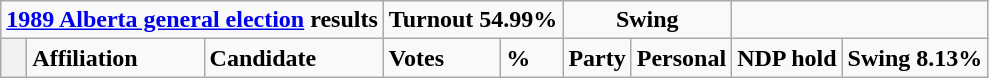<table class="wikitable">
<tr>
<td colspan="3" align=center><strong><a href='#'>1989 Alberta general election</a> results</strong></td>
<td colspan="2"><strong>Turnout 54.99%</strong></td>
<td colspan="2" align=center><strong>Swing</strong></td>
</tr>
<tr>
<th style="width: 10px;"></th>
<td><strong>Affiliation</strong></td>
<td><strong>Candidate</strong></td>
<td><strong>Votes</strong></td>
<td><strong>%</strong></td>
<td><strong>Party</strong></td>
<td><strong>Personal</strong><br>





</td>
<td colspan=4><strong>NDP hold</strong></td>
<td colspan=2><strong>Swing 8.13%</strong></td>
</tr>
</table>
